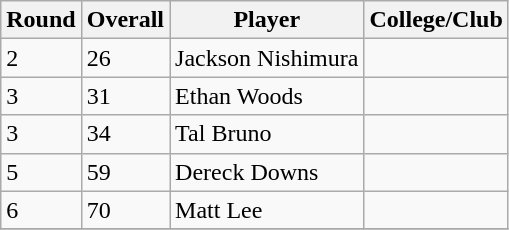<table class="wikitable">
<tr>
<th>Round</th>
<th>Overall</th>
<th>Player</th>
<th>College/Club</th>
</tr>
<tr>
<td>2</td>
<td>26</td>
<td>Jackson Nishimura</td>
<td></td>
</tr>
<tr>
<td>3</td>
<td>31</td>
<td>Ethan Woods</td>
<td></td>
</tr>
<tr>
<td>3</td>
<td>34</td>
<td>Tal Bruno</td>
<td></td>
</tr>
<tr>
<td>5</td>
<td>59</td>
<td>Dereck Downs</td>
<td></td>
</tr>
<tr>
<td>6</td>
<td>70</td>
<td>Matt Lee</td>
<td></td>
</tr>
<tr>
</tr>
</table>
